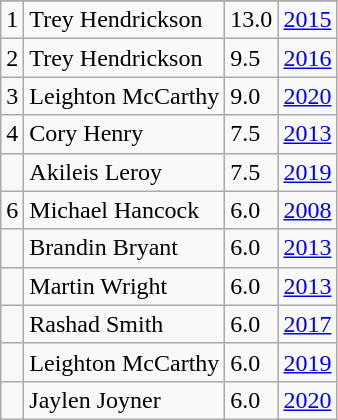<table class="wikitable">
<tr>
</tr>
<tr>
<td>1</td>
<td>Trey Hendrickson</td>
<td>13.0</td>
<td><a href='#'>2015</a></td>
</tr>
<tr>
<td>2</td>
<td>Trey Hendrickson</td>
<td>9.5</td>
<td><a href='#'>2016</a></td>
</tr>
<tr>
<td>3</td>
<td>Leighton McCarthy</td>
<td>9.0</td>
<td><a href='#'>2020</a></td>
</tr>
<tr>
<td>4</td>
<td>Cory Henry</td>
<td>7.5</td>
<td><a href='#'>2013</a></td>
</tr>
<tr>
<td></td>
<td>Akileis Leroy</td>
<td>7.5</td>
<td><a href='#'>2019</a></td>
</tr>
<tr>
<td>6</td>
<td>Michael Hancock</td>
<td>6.0</td>
<td><a href='#'>2008</a></td>
</tr>
<tr>
<td></td>
<td>Brandin Bryant</td>
<td>6.0</td>
<td><a href='#'>2013</a></td>
</tr>
<tr>
<td></td>
<td>Martin Wright</td>
<td>6.0</td>
<td><a href='#'>2013</a></td>
</tr>
<tr>
<td></td>
<td>Rashad Smith</td>
<td>6.0</td>
<td><a href='#'>2017</a></td>
</tr>
<tr>
<td></td>
<td>Leighton McCarthy</td>
<td>6.0</td>
<td><a href='#'>2019</a></td>
</tr>
<tr>
<td></td>
<td>Jaylen Joyner</td>
<td>6.0</td>
<td><a href='#'>2020</a></td>
</tr>
</table>
